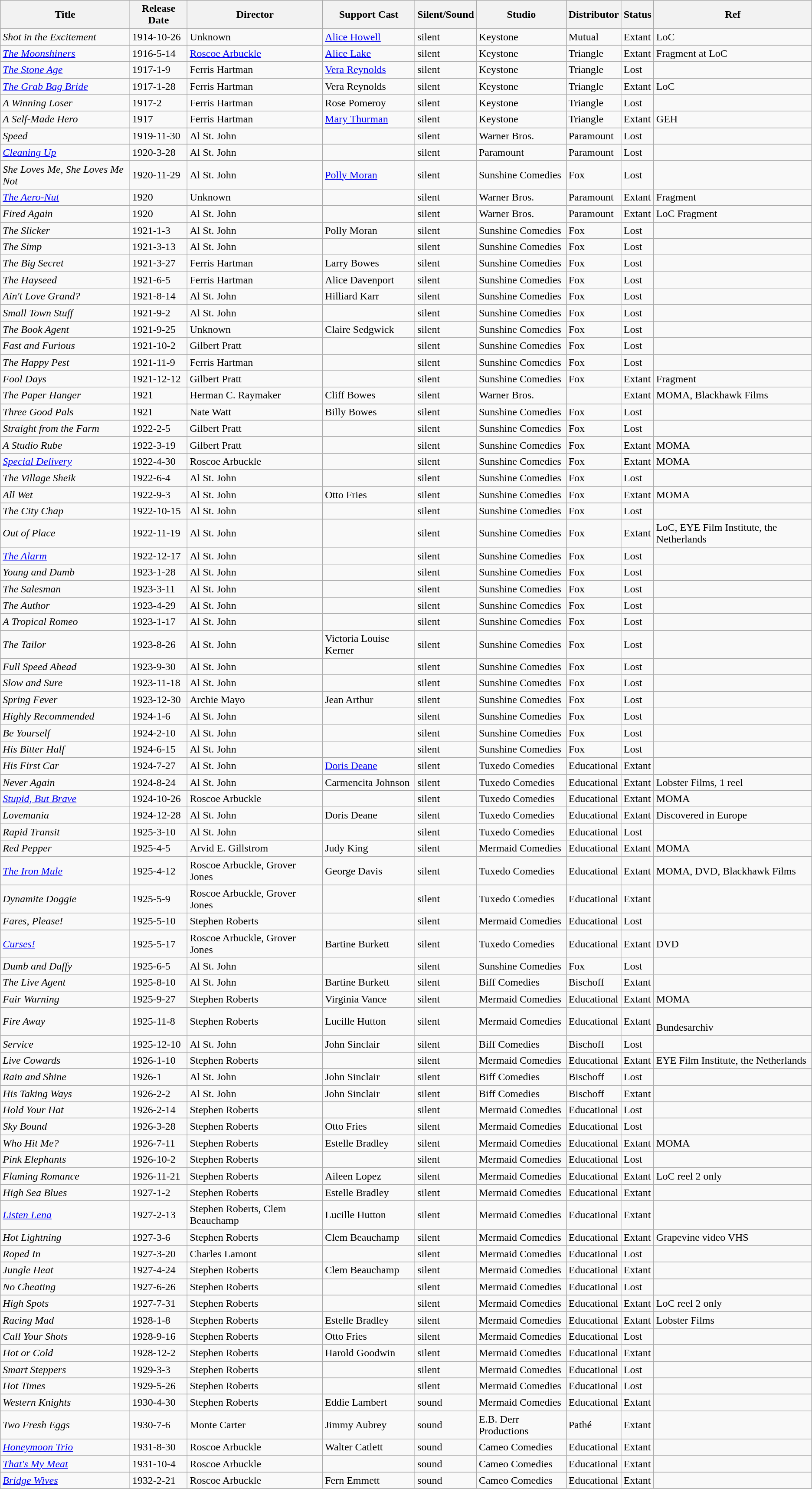<table class="wikitable">
<tr>
<th>Title</th>
<th>Release Date</th>
<th>Director</th>
<th>Support Cast</th>
<th>Silent/Sound</th>
<th>Studio</th>
<th>Distributor</th>
<th>Status</th>
<th>Ref</th>
</tr>
<tr>
<td><em>Shot in the Excitement</em></td>
<td>1914-10-26</td>
<td>Unknown</td>
<td><a href='#'>Alice Howell</a></td>
<td>silent</td>
<td>Keystone</td>
<td>Mutual</td>
<td>Extant</td>
<td>LoC</td>
</tr>
<tr>
<td><em><a href='#'>The Moonshiners</a></em></td>
<td>1916-5-14</td>
<td><a href='#'>Roscoe Arbuckle</a></td>
<td><a href='#'>Alice Lake</a></td>
<td>silent</td>
<td>Keystone</td>
<td>Triangle</td>
<td>Extant</td>
<td>Fragment at LoC</td>
</tr>
<tr>
<td><em><a href='#'>The Stone Age</a></em></td>
<td>1917-1-9</td>
<td>Ferris Hartman</td>
<td><a href='#'>Vera Reynolds</a></td>
<td>silent</td>
<td>Keystone</td>
<td>Triangle</td>
<td>Lost</td>
<td></td>
</tr>
<tr>
<td><em><a href='#'>The Grab Bag Bride</a></em></td>
<td>1917-1-28</td>
<td>Ferris Hartman</td>
<td>Vera Reynolds</td>
<td>silent</td>
<td>Keystone</td>
<td>Triangle</td>
<td>Extant</td>
<td>LoC</td>
</tr>
<tr>
<td><em>A Winning Loser</em></td>
<td>1917-2</td>
<td>Ferris Hartman</td>
<td>Rose Pomeroy</td>
<td>silent</td>
<td>Keystone</td>
<td>Triangle</td>
<td>Lost</td>
<td></td>
</tr>
<tr>
<td><em>A Self-Made Hero</em></td>
<td>1917</td>
<td>Ferris Hartman</td>
<td><a href='#'>Mary Thurman</a></td>
<td>silent</td>
<td>Keystone</td>
<td>Triangle</td>
<td>Extant</td>
<td>GEH</td>
</tr>
<tr>
<td><em>Speed</em></td>
<td>1919-11-30</td>
<td>Al St. John</td>
<td></td>
<td>silent</td>
<td>Warner Bros.</td>
<td>Paramount</td>
<td>Lost</td>
<td></td>
</tr>
<tr>
<td><em><a href='#'>Cleaning Up</a></em></td>
<td>1920-3-28</td>
<td>Al St. John</td>
<td></td>
<td>silent</td>
<td>Paramount</td>
<td>Paramount</td>
<td>Lost</td>
<td></td>
</tr>
<tr>
<td><em>She Loves Me, She Loves Me Not</em></td>
<td>1920-11-29</td>
<td>Al St. John</td>
<td><a href='#'>Polly Moran</a></td>
<td>silent</td>
<td>Sunshine Comedies</td>
<td>Fox</td>
<td>Lost</td>
<td></td>
</tr>
<tr>
<td><em><a href='#'>The Aero-Nut</a></em></td>
<td>1920</td>
<td>Unknown</td>
<td></td>
<td>silent</td>
<td>Warner Bros.</td>
<td>Paramount</td>
<td>Extant</td>
<td>Fragment</td>
</tr>
<tr>
<td><em>Fired Again</em></td>
<td>1920</td>
<td>Al St. John</td>
<td></td>
<td>silent</td>
<td>Warner Bros.</td>
<td>Paramount</td>
<td>Extant</td>
<td>LoC Fragment</td>
</tr>
<tr>
<td><em>The Slicker</em></td>
<td>1921-1-3</td>
<td>Al St. John</td>
<td>Polly Moran</td>
<td>silent</td>
<td>Sunshine Comedies</td>
<td>Fox</td>
<td>Lost</td>
<td></td>
</tr>
<tr>
<td><em>The Simp</em></td>
<td>1921-3-13</td>
<td>Al St. John</td>
<td></td>
<td>silent</td>
<td>Sunshine Comedies</td>
<td>Fox</td>
<td>Lost</td>
<td></td>
</tr>
<tr>
<td><em>The Big Secret</em></td>
<td>1921-3-27</td>
<td>Ferris Hartman</td>
<td>Larry Bowes</td>
<td>silent</td>
<td>Sunshine Comedies</td>
<td>Fox</td>
<td>Lost</td>
<td></td>
</tr>
<tr>
<td><em>The Hayseed</em></td>
<td>1921-6-5</td>
<td>Ferris Hartman</td>
<td>Alice Davenport</td>
<td>silent</td>
<td>Sunshine Comedies</td>
<td>Fox</td>
<td>Lost</td>
<td></td>
</tr>
<tr>
<td><em>Ain't Love Grand?</em></td>
<td>1921-8-14</td>
<td>Al St. John</td>
<td>Hilliard Karr</td>
<td>silent</td>
<td>Sunshine Comedies</td>
<td>Fox</td>
<td>Lost</td>
<td></td>
</tr>
<tr>
<td><em>Small Town Stuff</em></td>
<td>1921-9-2</td>
<td>Al St. John</td>
<td></td>
<td>silent</td>
<td>Sunshine Comedies</td>
<td>Fox</td>
<td>Lost</td>
<td></td>
</tr>
<tr>
<td><em>The Book Agent</em></td>
<td>1921-9-25</td>
<td>Unknown</td>
<td>Claire Sedgwick</td>
<td>silent</td>
<td>Sunshine Comedies</td>
<td>Fox</td>
<td>Lost</td>
<td></td>
</tr>
<tr>
<td><em>Fast and Furious</em></td>
<td>1921-10-2</td>
<td>Gilbert Pratt</td>
<td></td>
<td>silent</td>
<td>Sunshine Comedies</td>
<td>Fox</td>
<td>Lost</td>
<td></td>
</tr>
<tr>
<td><em>The Happy Pest</em></td>
<td>1921-11-9</td>
<td>Ferris Hartman</td>
<td></td>
<td>silent</td>
<td>Sunshine Comedies</td>
<td>Fox</td>
<td>Lost</td>
<td></td>
</tr>
<tr>
<td><em>Fool Days</em></td>
<td>1921-12-12</td>
<td>Gilbert Pratt</td>
<td></td>
<td>silent</td>
<td>Sunshine Comedies</td>
<td>Fox</td>
<td>Extant</td>
<td>Fragment</td>
</tr>
<tr>
<td><em>The Paper Hanger</em></td>
<td>1921</td>
<td>Herman C. Raymaker</td>
<td>Cliff Bowes</td>
<td>silent</td>
<td>Warner Bros.</td>
<td></td>
<td>Extant</td>
<td>MOMA, Blackhawk Films</td>
</tr>
<tr>
<td><em>Three Good Pals</em></td>
<td>1921</td>
<td>Nate Watt</td>
<td>Billy Bowes</td>
<td>silent</td>
<td>Sunshine Comedies</td>
<td>Fox</td>
<td>Lost</td>
<td></td>
</tr>
<tr>
<td><em>Straight from the Farm</em></td>
<td>1922-2-5</td>
<td>Gilbert Pratt</td>
<td></td>
<td>silent</td>
<td>Sunshine Comedies</td>
<td>Fox</td>
<td>Lost</td>
<td></td>
</tr>
<tr>
<td><em>A Studio Rube</em></td>
<td>1922-3-19</td>
<td>Gilbert Pratt</td>
<td></td>
<td>silent</td>
<td>Sunshine Comedies</td>
<td>Fox</td>
<td>Extant</td>
<td>MOMA</td>
</tr>
<tr>
<td><em><a href='#'>Special Delivery</a></em></td>
<td>1922-4-30</td>
<td>Roscoe Arbuckle</td>
<td></td>
<td>silent</td>
<td>Sunshine Comedies</td>
<td>Fox</td>
<td>Extant</td>
<td>MOMA</td>
</tr>
<tr>
<td><em>The Village Sheik</em></td>
<td>1922-6-4</td>
<td>Al St. John</td>
<td></td>
<td>silent</td>
<td>Sunshine Comedies</td>
<td>Fox</td>
<td>Lost</td>
<td></td>
</tr>
<tr>
<td><em>All Wet</em></td>
<td>1922-9-3</td>
<td>Al St. John</td>
<td>Otto Fries</td>
<td>silent</td>
<td>Sunshine Comedies</td>
<td>Fox</td>
<td>Extant</td>
<td>MOMA</td>
</tr>
<tr>
<td><em>The City Chap</em></td>
<td>1922-10-15</td>
<td>Al St. John</td>
<td></td>
<td>silent</td>
<td>Sunshine Comedies</td>
<td>Fox</td>
<td>Lost</td>
<td></td>
</tr>
<tr>
<td><em>Out of Place</em></td>
<td>1922-11-19</td>
<td>Al St. John</td>
<td></td>
<td>silent</td>
<td>Sunshine Comedies</td>
<td>Fox</td>
<td>Extant</td>
<td>LoC, EYE Film Institute, the Netherlands</td>
</tr>
<tr>
<td><em><a href='#'>The Alarm</a></em></td>
<td>1922-12-17</td>
<td>Al St. John</td>
<td></td>
<td>silent</td>
<td>Sunshine Comedies</td>
<td>Fox</td>
<td>Lost</td>
<td></td>
</tr>
<tr>
<td><em>Young and Dumb</em></td>
<td>1923-1-28</td>
<td>Al St. John</td>
<td></td>
<td>silent</td>
<td>Sunshine Comedies</td>
<td>Fox</td>
<td>Lost</td>
<td></td>
</tr>
<tr>
<td><em>The Salesman</em></td>
<td>1923-3-11</td>
<td>Al St. John</td>
<td></td>
<td>silent</td>
<td>Sunshine Comedies</td>
<td>Fox</td>
<td>Lost</td>
<td></td>
</tr>
<tr>
<td><em>The Author</em></td>
<td>1923-4-29</td>
<td>Al St. John</td>
<td></td>
<td>silent</td>
<td>Sunshine Comedies</td>
<td>Fox</td>
<td>Lost</td>
<td></td>
</tr>
<tr>
<td><em>A Tropical Romeo</em></td>
<td>1923-1-17</td>
<td>Al St. John</td>
<td></td>
<td>silent</td>
<td>Sunshine Comedies</td>
<td>Fox</td>
<td>Lost</td>
<td></td>
</tr>
<tr>
<td><em>The Tailor</em></td>
<td>1923-8-26</td>
<td>Al St. John</td>
<td>Victoria Louise Kerner</td>
<td>silent</td>
<td>Sunshine Comedies</td>
<td>Fox</td>
<td>Lost</td>
<td></td>
</tr>
<tr>
<td><em>Full Speed Ahead</em></td>
<td>1923-9-30</td>
<td>Al St. John</td>
<td></td>
<td>silent</td>
<td>Sunshine Comedies</td>
<td>Fox</td>
<td>Lost</td>
<td></td>
</tr>
<tr>
<td><em>Slow and Sure</em></td>
<td>1923-11-18</td>
<td>Al St. John</td>
<td></td>
<td>silent</td>
<td>Sunshine Comedies</td>
<td>Fox</td>
<td>Lost</td>
<td></td>
</tr>
<tr>
<td><em>Spring Fever</em></td>
<td>1923-12-30</td>
<td>Archie Mayo</td>
<td>Jean Arthur</td>
<td>silent</td>
<td>Sunshine Comedies</td>
<td>Fox</td>
<td>Lost</td>
<td></td>
</tr>
<tr>
<td><em>Highly Recommended</em></td>
<td>1924-1-6</td>
<td>Al St. John</td>
<td></td>
<td>silent</td>
<td>Sunshine Comedies</td>
<td>Fox</td>
<td>Lost</td>
<td></td>
</tr>
<tr>
<td><em>Be Yourself</em></td>
<td>1924-2-10</td>
<td>Al St. John</td>
<td></td>
<td>silent</td>
<td>Sunshine Comedies</td>
<td>Fox</td>
<td>Lost</td>
<td></td>
</tr>
<tr>
<td><em>His Bitter Half</em></td>
<td>1924-6-15</td>
<td>Al St. John</td>
<td></td>
<td>silent</td>
<td>Sunshine Comedies</td>
<td>Fox</td>
<td>Lost</td>
<td></td>
</tr>
<tr>
<td><em>His First Car</em></td>
<td>1924-7-27</td>
<td>Al St. John</td>
<td><a href='#'>Doris Deane</a></td>
<td>silent</td>
<td>Tuxedo Comedies</td>
<td>Educational</td>
<td>Extant</td>
<td></td>
</tr>
<tr>
<td><em>Never Again</em></td>
<td>1924-8-24</td>
<td>Al St. John</td>
<td>Carmencita Johnson</td>
<td>silent</td>
<td>Tuxedo Comedies</td>
<td>Educational</td>
<td>Extant</td>
<td>Lobster Films, 1 reel</td>
</tr>
<tr>
<td><em><a href='#'>Stupid, But Brave</a></em></td>
<td>1924-10-26</td>
<td>Roscoe Arbuckle</td>
<td></td>
<td>silent</td>
<td>Tuxedo Comedies</td>
<td>Educational</td>
<td>Extant</td>
<td>MOMA</td>
</tr>
<tr>
<td><em>Lovemania</em></td>
<td>1924-12-28</td>
<td>Al St. John</td>
<td>Doris Deane</td>
<td>silent</td>
<td>Tuxedo Comedies</td>
<td>Educational</td>
<td>Extant</td>
<td>Discovered in Europe</td>
</tr>
<tr>
<td><em>Rapid Transit</em></td>
<td>1925-3-10</td>
<td>Al St. John</td>
<td></td>
<td>silent</td>
<td>Tuxedo Comedies</td>
<td>Educational</td>
<td>Lost</td>
<td></td>
</tr>
<tr>
<td><em>Red Pepper</em></td>
<td>1925-4-5</td>
<td>Arvid E. Gillstrom</td>
<td>Judy King</td>
<td>silent</td>
<td>Mermaid Comedies</td>
<td>Educational</td>
<td>Extant</td>
<td>MOMA</td>
</tr>
<tr>
<td><em><a href='#'>The Iron Mule</a></em></td>
<td>1925-4-12</td>
<td>Roscoe Arbuckle, Grover Jones</td>
<td>George Davis</td>
<td>silent</td>
<td>Tuxedo Comedies</td>
<td>Educational</td>
<td>Extant</td>
<td>MOMA, DVD, Blackhawk Films</td>
</tr>
<tr>
<td><em>Dynamite Doggie</em></td>
<td>1925-5-9</td>
<td>Roscoe Arbuckle, Grover Jones</td>
<td></td>
<td>silent</td>
<td>Tuxedo Comedies</td>
<td>Educational</td>
<td>Extant</td>
<td></td>
</tr>
<tr>
<td><em>Fares, Please!</em></td>
<td>1925-5-10</td>
<td>Stephen Roberts</td>
<td></td>
<td>silent</td>
<td>Mermaid Comedies</td>
<td>Educational</td>
<td>Lost</td>
<td></td>
</tr>
<tr>
<td><em><a href='#'>Curses!</a></em></td>
<td>1925-5-17</td>
<td>Roscoe Arbuckle, Grover Jones</td>
<td>Bartine Burkett</td>
<td>silent</td>
<td>Tuxedo Comedies</td>
<td>Educational</td>
<td>Extant</td>
<td>DVD</td>
</tr>
<tr>
<td><em>Dumb and Daffy</em></td>
<td>1925-6-5</td>
<td>Al St. John</td>
<td></td>
<td>silent</td>
<td>Sunshine Comedies</td>
<td>Fox</td>
<td>Lost</td>
<td></td>
</tr>
<tr>
<td><em>The Live Agent</em></td>
<td>1925-8-10</td>
<td>Al St. John</td>
<td>Bartine Burkett</td>
<td>silent</td>
<td>Biff Comedies</td>
<td>Bischoff</td>
<td>Extant</td>
<td></td>
</tr>
<tr>
<td><em>Fair Warning</em></td>
<td>1925-9-27</td>
<td>Stephen Roberts</td>
<td>Virginia Vance</td>
<td>silent</td>
<td>Mermaid Comedies</td>
<td>Educational</td>
<td>Extant</td>
<td>MOMA</td>
</tr>
<tr>
<td><em>Fire Away</em></td>
<td>1925-11-8</td>
<td>Stephen Roberts</td>
<td>Lucille Hutton</td>
<td>silent</td>
<td>Mermaid Comedies</td>
<td>Educational</td>
<td>Extant</td>
<td><br>Bundesarchiv</td>
</tr>
<tr>
<td><em>Service</em></td>
<td>1925-12-10</td>
<td>Al St. John</td>
<td>John Sinclair</td>
<td>silent</td>
<td>Biff Comedies</td>
<td>Bischoff</td>
<td>Lost</td>
<td></td>
</tr>
<tr>
<td><em>Live Cowards</em></td>
<td>1926-1-10</td>
<td>Stephen Roberts</td>
<td></td>
<td>silent</td>
<td>Mermaid Comedies</td>
<td>Educational</td>
<td>Extant</td>
<td>EYE Film Institute, the Netherlands</td>
</tr>
<tr>
<td><em>Rain and Shine</em></td>
<td>1926-1</td>
<td>Al St. John</td>
<td>John Sinclair</td>
<td>silent</td>
<td>Biff Comedies</td>
<td>Bischoff</td>
<td>Lost</td>
<td></td>
</tr>
<tr>
<td><em>His Taking Ways</em></td>
<td>1926-2-2</td>
<td>Al St. John</td>
<td>John Sinclair</td>
<td>silent</td>
<td>Biff Comedies</td>
<td>Bischoff</td>
<td>Extant</td>
<td></td>
</tr>
<tr>
<td><em>Hold Your Hat</em></td>
<td>1926-2-14</td>
<td>Stephen Roberts</td>
<td></td>
<td>silent</td>
<td>Mermaid Comedies</td>
<td>Educational</td>
<td>Lost</td>
<td></td>
</tr>
<tr>
<td><em>Sky Bound</em></td>
<td>1926-3-28</td>
<td>Stephen Roberts</td>
<td>Otto Fries</td>
<td>silent</td>
<td>Mermaid Comedies</td>
<td>Educational</td>
<td>Lost</td>
<td></td>
</tr>
<tr>
<td><em>Who Hit Me?</em></td>
<td>1926-7-11</td>
<td>Stephen Roberts</td>
<td>Estelle Bradley</td>
<td>silent</td>
<td>Mermaid Comedies</td>
<td>Educational</td>
<td>Extant</td>
<td>MOMA</td>
</tr>
<tr>
<td><em>Pink Elephants</em></td>
<td>1926-10-2</td>
<td>Stephen Roberts</td>
<td></td>
<td>silent</td>
<td>Mermaid Comedies</td>
<td>Educational</td>
<td>Lost</td>
<td></td>
</tr>
<tr>
<td><em>Flaming Romance</em></td>
<td>1926-11-21</td>
<td>Stephen Roberts</td>
<td>Aileen Lopez</td>
<td>silent</td>
<td>Mermaid Comedies</td>
<td>Educational</td>
<td>Extant</td>
<td>LoC reel 2 only</td>
</tr>
<tr>
<td><em>High Sea Blues</em></td>
<td>1927-1-2</td>
<td>Stephen Roberts</td>
<td>Estelle Bradley</td>
<td>silent</td>
<td>Mermaid Comedies</td>
<td>Educational</td>
<td>Extant</td>
<td></td>
</tr>
<tr>
<td><em><a href='#'>Listen Lena</a></em></td>
<td>1927-2-13</td>
<td>Stephen Roberts, Clem Beauchamp</td>
<td>Lucille Hutton</td>
<td>silent</td>
<td>Mermaid Comedies</td>
<td>Educational</td>
<td>Extant</td>
<td></td>
</tr>
<tr>
<td><em>Hot Lightning</em></td>
<td>1927-3-6</td>
<td>Stephen Roberts</td>
<td>Clem Beauchamp</td>
<td>silent</td>
<td>Mermaid Comedies</td>
<td>Educational</td>
<td>Extant</td>
<td>Grapevine video VHS</td>
</tr>
<tr>
<td><em>Roped In</em></td>
<td>1927-3-20</td>
<td>Charles Lamont</td>
<td></td>
<td>silent</td>
<td>Mermaid Comedies</td>
<td>Educational</td>
<td>Lost</td>
<td></td>
</tr>
<tr>
<td><em>Jungle Heat</em></td>
<td>1927-4-24</td>
<td>Stephen Roberts</td>
<td>Clem Beauchamp</td>
<td>silent</td>
<td>Mermaid Comedies</td>
<td>Educational</td>
<td>Extant</td>
<td></td>
</tr>
<tr>
<td><em>No Cheating</em></td>
<td>1927-6-26</td>
<td>Stephen Roberts</td>
<td></td>
<td>silent</td>
<td>Mermaid Comedies</td>
<td>Educational</td>
<td>Lost</td>
<td></td>
</tr>
<tr>
<td><em>High Spots</em></td>
<td>1927-7-31</td>
<td>Stephen Roberts</td>
<td></td>
<td>silent</td>
<td>Mermaid Comedies</td>
<td>Educational</td>
<td>Extant</td>
<td>LoC reel 2 only</td>
</tr>
<tr>
<td><em>Racing Mad</em></td>
<td>1928-1-8</td>
<td>Stephen Roberts</td>
<td>Estelle Bradley</td>
<td>silent</td>
<td>Mermaid Comedies</td>
<td>Educational</td>
<td>Extant</td>
<td>Lobster Films</td>
</tr>
<tr>
<td><em>Call Your Shots</em></td>
<td>1928-9-16</td>
<td>Stephen Roberts</td>
<td>Otto Fries</td>
<td>silent</td>
<td>Mermaid Comedies</td>
<td>Educational</td>
<td>Lost</td>
<td></td>
</tr>
<tr>
<td><em>Hot or Cold</em></td>
<td>1928-12-2</td>
<td>Stephen Roberts</td>
<td>Harold Goodwin</td>
<td>silent</td>
<td>Mermaid Comedies</td>
<td>Educational</td>
<td>Extant</td>
<td></td>
</tr>
<tr>
<td><em>Smart Steppers</em></td>
<td>1929-3-3</td>
<td>Stephen Roberts</td>
<td></td>
<td>silent</td>
<td>Mermaid Comedies</td>
<td>Educational</td>
<td>Lost</td>
<td></td>
</tr>
<tr>
<td><em>Hot Times</em></td>
<td>1929-5-26</td>
<td>Stephen Roberts</td>
<td></td>
<td>silent</td>
<td>Mermaid Comedies</td>
<td>Educational</td>
<td>Lost</td>
<td></td>
</tr>
<tr>
<td><em>Western Knights</em></td>
<td>1930-4-30</td>
<td>Stephen Roberts</td>
<td>Eddie Lambert</td>
<td>sound</td>
<td>Mermaid Comedies</td>
<td>Educational</td>
<td>Extant</td>
<td></td>
</tr>
<tr>
<td><em>Two Fresh Eggs</em></td>
<td>1930-7-6</td>
<td>Monte Carter</td>
<td>Jimmy Aubrey</td>
<td>sound</td>
<td>E.B. Derr Productions</td>
<td>Pathé</td>
<td>Extant</td>
<td></td>
</tr>
<tr>
<td><em><a href='#'>Honeymoon Trio</a></em></td>
<td>1931-8-30</td>
<td>Roscoe Arbuckle</td>
<td>Walter Catlett</td>
<td>sound</td>
<td>Cameo Comedies</td>
<td>Educational</td>
<td>Extant</td>
<td></td>
</tr>
<tr>
<td><em><a href='#'>That's My Meat</a></em></td>
<td>1931-10-4</td>
<td>Roscoe Arbuckle</td>
<td></td>
<td>sound</td>
<td>Cameo Comedies</td>
<td>Educational</td>
<td>Extant</td>
<td></td>
</tr>
<tr>
<td><em><a href='#'>Bridge Wives</a></em></td>
<td>1932-2-21</td>
<td>Roscoe Arbuckle</td>
<td>Fern Emmett</td>
<td>sound</td>
<td>Cameo Comedies</td>
<td>Educational</td>
<td>Extant</td>
<td></td>
</tr>
</table>
